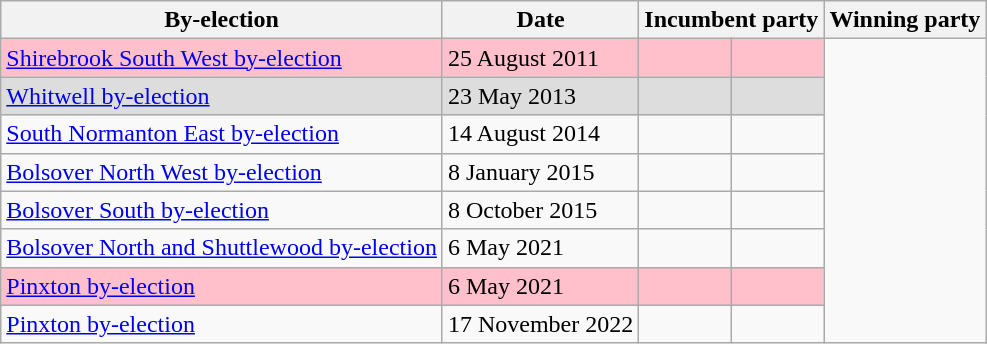<table class="wikitable">
<tr>
<th>By-election</th>
<th>Date</th>
<th colspan=2>Incumbent party</th>
<th colspan=2>Winning party</th>
</tr>
<tr bgcolor=pink>
<td><a href='#'>Shirebrook South West by-election</a></td>
<td>25 August 2011</td>
<td></td>
<td></td>
</tr>
<tr bgcolor=#dddddd>
<td><a href='#'>Whitwell by-election</a></td>
<td>23 May 2013</td>
<td></td>
<td></td>
</tr>
<tr bgcolor=>
<td><a href='#'>South Normanton East by-election</a></td>
<td>14 August 2014</td>
<td></td>
<td></td>
</tr>
<tr bgcolor=>
<td><a href='#'>Bolsover North West by-election</a></td>
<td>8 January 2015</td>
<td></td>
<td></td>
</tr>
<tr bgcolor=>
<td><a href='#'>Bolsover South by-election</a></td>
<td>8 October 2015</td>
<td></td>
<td></td>
</tr>
<tr bgcolor=>
<td><a href='#'>Bolsover North and Shuttlewood by-election</a></td>
<td>6 May 2021</td>
<td></td>
<td></td>
</tr>
<tr bgcolor=pink>
<td><a href='#'>Pinxton by-election</a></td>
<td>6 May 2021</td>
<td></td>
<td></td>
</tr>
<tr>
<td><a href='#'>Pinxton by-election</a></td>
<td>17 November 2022</td>
<td></td>
<td></td>
</tr>
</table>
